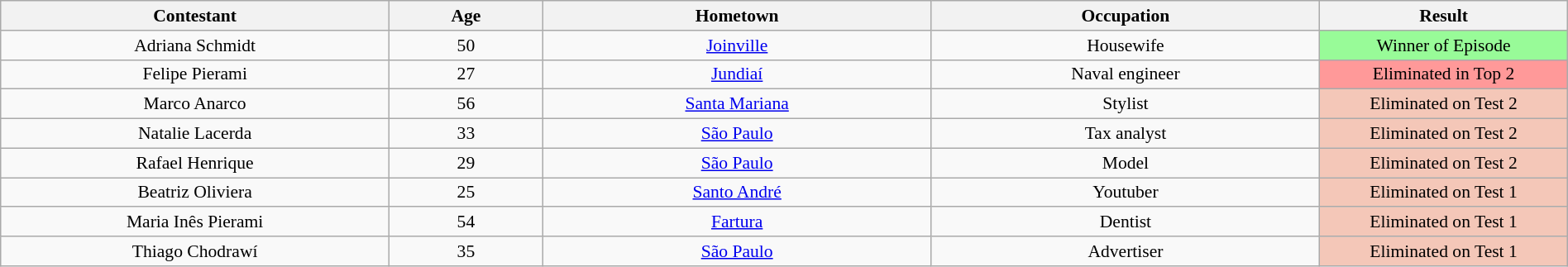<table class="wikitable sortable" style="text-align:center; font-size:90%; width:100%;">
<tr>
<th width="200px">Contestant</th>
<th width="075px">Age</th>
<th width="200px">Hometown</th>
<th width="200px">Occupation</th>
<th width="125px">Result</th>
</tr>
<tr>
<td>Adriana Schmidt</td>
<td>50</td>
<td><a href='#'>Joinville</a></td>
<td>Housewife</td>
<td bgcolor=98FB98>Winner of Episode</td>
</tr>
<tr>
<td>Felipe Pierami</td>
<td>27</td>
<td><a href='#'>Jundiaí</a></td>
<td>Naval engineer</td>
<td bgcolor=FF9999>Eliminated in Top 2</td>
</tr>
<tr>
<td>Marco Anarco</td>
<td>56</td>
<td><a href='#'>Santa Mariana</a></td>
<td>Stylist</td>
<td bgcolor=F4C7B8>Eliminated on Test 2</td>
</tr>
<tr>
<td>Natalie Lacerda</td>
<td>33</td>
<td><a href='#'>São Paulo</a></td>
<td>Tax analyst</td>
<td bgcolor=F4C7B8>Eliminated on Test 2</td>
</tr>
<tr>
<td>Rafael Henrique</td>
<td>29</td>
<td><a href='#'>São Paulo</a></td>
<td>Model</td>
<td bgcolor=F4C7B8>Eliminated on Test 2</td>
</tr>
<tr>
<td>Beatriz Oliviera</td>
<td>25</td>
<td><a href='#'>Santo André</a></td>
<td>Youtuber</td>
<td bgcolor=F4C7B8>Eliminated on Test 1</td>
</tr>
<tr>
<td>Maria Inês Pierami</td>
<td>54</td>
<td><a href='#'>Fartura</a></td>
<td>Dentist</td>
<td bgcolor=F4C7B8>Eliminated on Test 1</td>
</tr>
<tr>
<td>Thiago Chodrawí</td>
<td>35</td>
<td><a href='#'>São Paulo</a></td>
<td>Advertiser</td>
<td bgcolor=F4C7B8>Eliminated on Test 1</td>
</tr>
</table>
